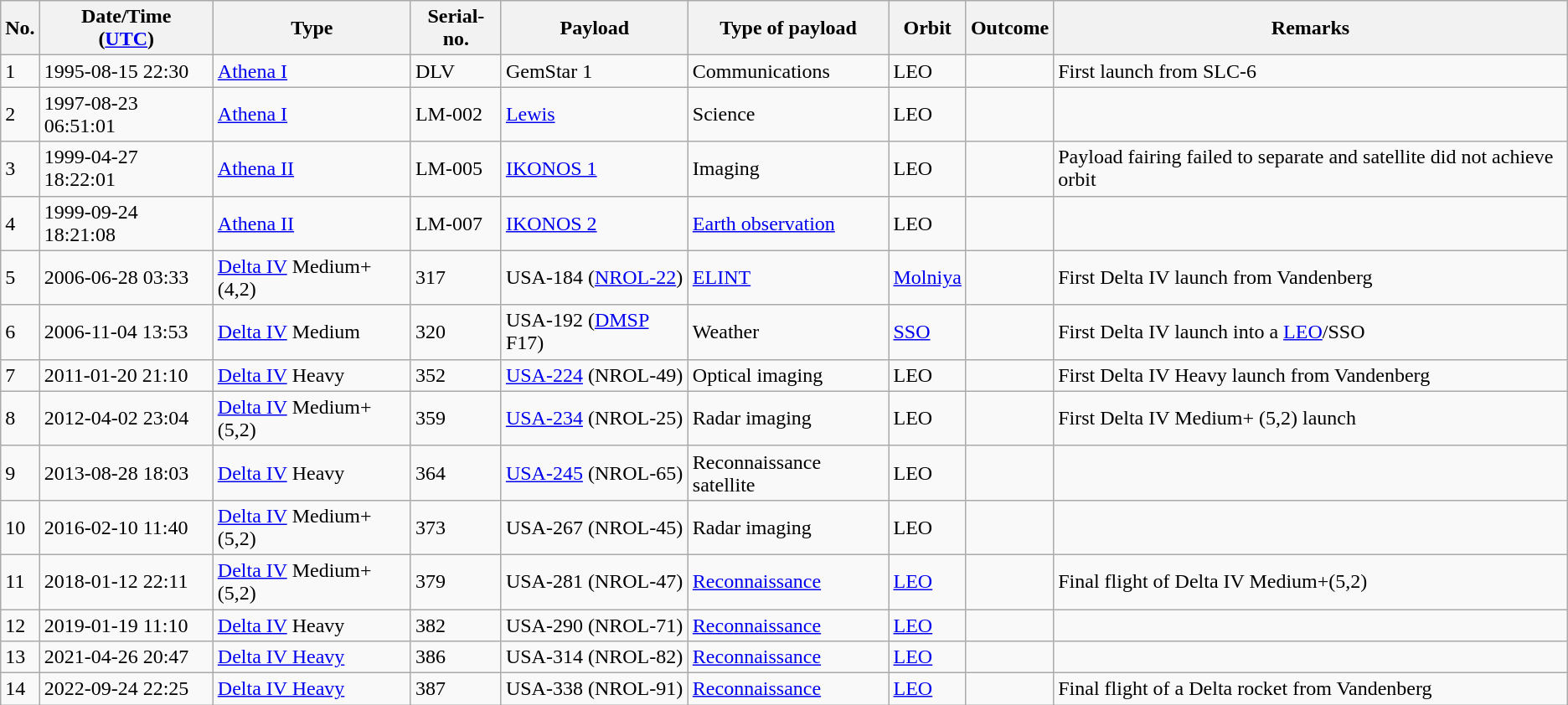<table class="wikitable sortable" style="margin: 1em 1em 1em 0">
<tr>
<th>No.</th>
<th>Date/Time<br>(<a href='#'>UTC</a>)</th>
<th>Type</th>
<th>Serial-no.</th>
<th>Payload</th>
<th>Type of payload</th>
<th>Orbit</th>
<th>Outcome</th>
<th>Remarks</th>
</tr>
<tr>
<td>1</td>
<td>1995-08-15 22:30</td>
<td><a href='#'>Athena I</a></td>
<td>DLV</td>
<td>GemStar 1</td>
<td>Communications</td>
<td>LEO</td>
<td></td>
<td>First launch from SLC-6</td>
</tr>
<tr>
<td>2</td>
<td>1997-08-23 06:51:01</td>
<td><a href='#'>Athena I</a></td>
<td>LM-002</td>
<td><a href='#'>Lewis</a></td>
<td>Science</td>
<td>LEO</td>
<td></td>
<td></td>
</tr>
<tr>
<td>3</td>
<td>1999-04-27 18:22:01</td>
<td><a href='#'>Athena II</a></td>
<td>LM-005</td>
<td><a href='#'>IKONOS 1</a></td>
<td>Imaging</td>
<td>LEO</td>
<td></td>
<td>Payload fairing failed to separate and satellite did not achieve orbit</td>
</tr>
<tr>
<td>4</td>
<td>1999-09-24 18:21:08</td>
<td><a href='#'>Athena II</a></td>
<td>LM-007</td>
<td><a href='#'>IKONOS 2</a></td>
<td><a href='#'>Earth observation</a></td>
<td>LEO</td>
<td></td>
<td></td>
</tr>
<tr>
<td>5</td>
<td>2006-06-28 03:33</td>
<td><a href='#'>Delta IV</a> Medium+ (4,2)</td>
<td>317</td>
<td>USA-184 (<a href='#'>NROL-22</a>)</td>
<td><a href='#'>ELINT</a></td>
<td><a href='#'>Molniya</a></td>
<td></td>
<td>First Delta IV launch from Vandenberg</td>
</tr>
<tr>
<td>6</td>
<td>2006-11-04 13:53</td>
<td><a href='#'>Delta IV</a> Medium</td>
<td>320</td>
<td>USA-192 (<a href='#'>DMSP</a> F17)</td>
<td>Weather</td>
<td><a href='#'>SSO</a></td>
<td></td>
<td>First Delta IV launch into a <a href='#'>LEO</a>/SSO</td>
</tr>
<tr>
<td>7</td>
<td>2011-01-20 21:10</td>
<td><a href='#'>Delta IV</a> Heavy</td>
<td>352</td>
<td><a href='#'>USA-224</a> (NROL-49)</td>
<td>Optical imaging</td>
<td>LEO</td>
<td></td>
<td>First Delta IV Heavy launch from Vandenberg</td>
</tr>
<tr>
<td>8</td>
<td>2012-04-02 23:04</td>
<td><a href='#'>Delta IV</a> Medium+ (5,2)</td>
<td>359</td>
<td><a href='#'>USA-234</a> (NROL-25)</td>
<td>Radar imaging</td>
<td>LEO</td>
<td></td>
<td>First Delta IV Medium+ (5,2) launch</td>
</tr>
<tr>
<td>9</td>
<td>2013-08-28 18:03</td>
<td><a href='#'>Delta IV</a> Heavy</td>
<td>364</td>
<td><a href='#'>USA-245</a> (NROL-65)</td>
<td>Reconnaissance satellite</td>
<td>LEO</td>
<td></td>
<td></td>
</tr>
<tr>
<td>10</td>
<td>2016-02-10 11:40</td>
<td><a href='#'>Delta IV</a> Medium+ (5,2)</td>
<td>373</td>
<td>USA-267 (NROL-45)</td>
<td>Radar imaging</td>
<td>LEO</td>
<td></td>
<td></td>
</tr>
<tr>
<td>11</td>
<td>2018-01-12 22:11</td>
<td><a href='#'>Delta IV</a> Medium+ (5,2)</td>
<td>379</td>
<td>USA-281 (NROL-47)</td>
<td><a href='#'>Reconnaissance</a></td>
<td><a href='#'>LEO</a></td>
<td></td>
<td>Final flight of Delta IV Medium+(5,2)</td>
</tr>
<tr>
<td>12</td>
<td>2019-01-19 11:10</td>
<td><a href='#'>Delta IV</a> Heavy</td>
<td>382</td>
<td>USA-290 (NROL-71)</td>
<td><a href='#'>Reconnaissance</a></td>
<td><a href='#'>LEO</a></td>
<td></td>
<td></td>
</tr>
<tr>
<td>13</td>
<td>2021-04-26 20:47</td>
<td><a href='#'>Delta IV Heavy</a></td>
<td>386</td>
<td>USA-314 (NROL-82)</td>
<td><a href='#'>Reconnaissance</a></td>
<td><a href='#'>LEO</a></td>
<td></td>
<td></td>
</tr>
<tr>
<td>14</td>
<td>2022-09-24 22:25</td>
<td><a href='#'>Delta IV Heavy</a></td>
<td>387</td>
<td>USA-338 (NROL-91)</td>
<td><a href='#'>Reconnaissance</a></td>
<td><a href='#'>LEO</a></td>
<td></td>
<td>Final flight of a Delta rocket from Vandenberg</td>
</tr>
</table>
